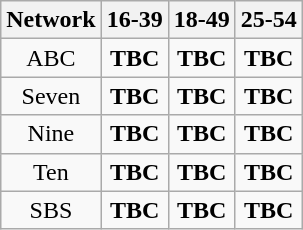<table class="wikitable">
<tr>
<th>Network</th>
<th>16-39</th>
<th>18-49</th>
<th>25-54</th>
</tr>
<tr>
<td colspan="1" align=center>ABC</td>
<td colspan="1" align=center><strong>TBC</strong></td>
<td colspan="1" align=center><strong>TBC</strong></td>
<td colspan="1" align=center><strong>TBC</strong></td>
</tr>
<tr>
<td colspan="1" align=center>Seven</td>
<td colspan="1" align=center><strong>TBC</strong></td>
<td colspan="1" align=center><strong>TBC</strong></td>
<td colspan="1" align=center><strong>TBC</strong></td>
</tr>
<tr>
<td colspan="1" align=center>Nine</td>
<td colspan="1" align=center><strong>TBC</strong></td>
<td colspan="1" align=center><strong>TBC</strong></td>
<td colspan="1" align=center><strong>TBC</strong></td>
</tr>
<tr>
<td colspan="1" align=center>Ten</td>
<td colspan="1" align=center><strong>TBC</strong></td>
<td colspan="1" align=center><strong>TBC</strong></td>
<td colspan="1" align=center><strong>TBC</strong></td>
</tr>
<tr>
<td colspan="1" align=center>SBS</td>
<td colspan="1" align=center><strong>TBC</strong></td>
<td colspan="1" align=center><strong>TBC</strong></td>
<td colspan="1" align=center><strong>TBC</strong></td>
</tr>
</table>
